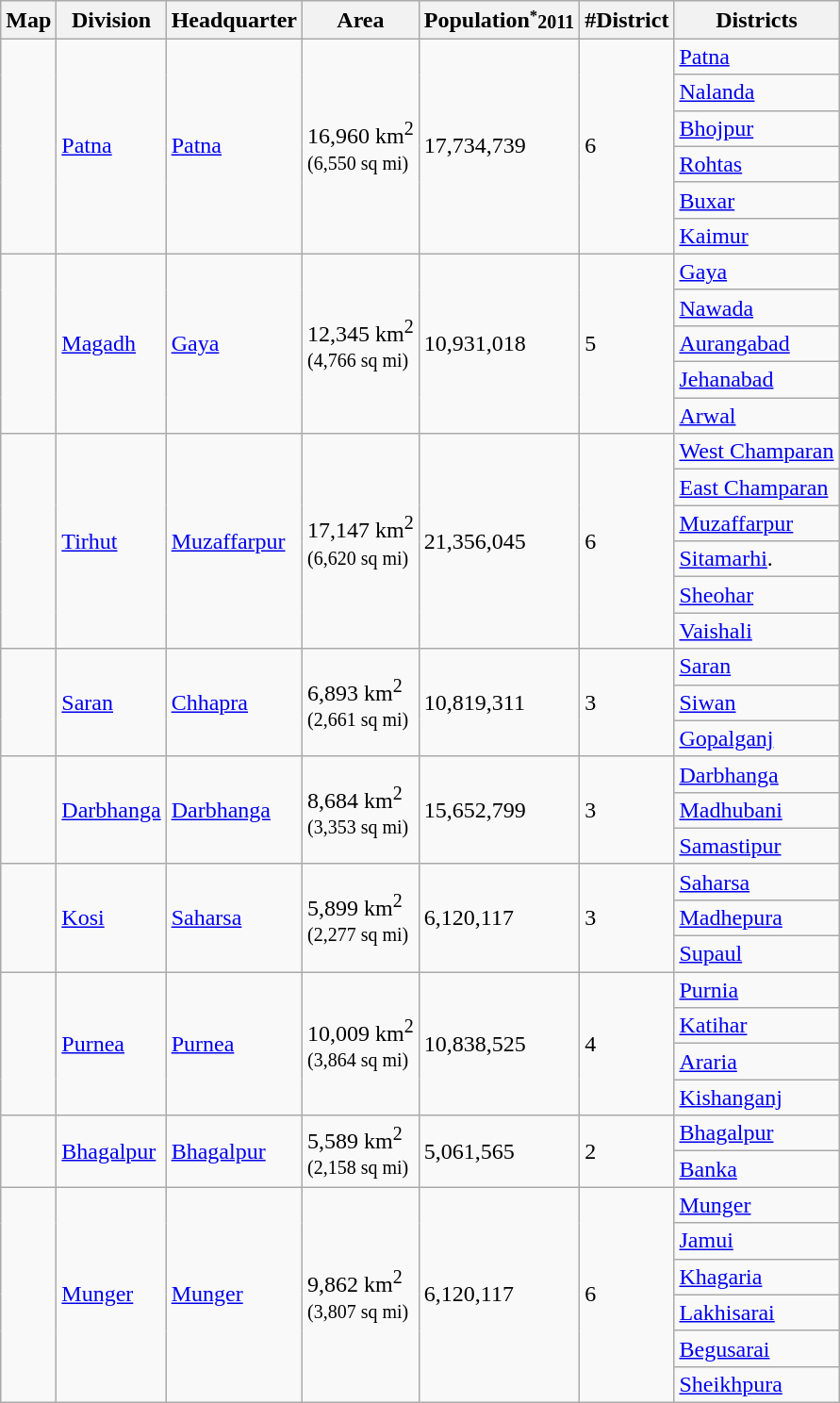<table class="wikitable sortable">
<tr>
<th>Map</th>
<th>Division</th>
<th>Headquarter</th>
<th>Area</th>
<th>Population<small><sup>*</sup>2011</small></th>
<th>#District</th>
<th>Districts</th>
</tr>
<tr>
<td rowspan="6"></td>
<td rowspan="6"><a href='#'>Patna</a></td>
<td rowspan="6"><a href='#'>Patna</a></td>
<td rowspan="6">16,960 km<sup>2</sup><br><small>(6,550 sq mi)</small></td>
<td rowspan="6">17,734,739</td>
<td rowspan="6">6</td>
<td><a href='#'>Patna</a></td>
</tr>
<tr>
<td><a href='#'>Nalanda</a></td>
</tr>
<tr>
<td><a href='#'>Bhojpur</a></td>
</tr>
<tr>
<td><a href='#'>Rohtas</a></td>
</tr>
<tr>
<td><a href='#'>Buxar</a></td>
</tr>
<tr>
<td><a href='#'>Kaimur</a></td>
</tr>
<tr>
<td rowspan="5"></td>
<td rowspan="5"><a href='#'>Magadh</a></td>
<td rowspan="5"><a href='#'>Gaya</a></td>
<td rowspan="5">12,345 km<sup>2</sup><br><small>(4,766 sq mi)</small></td>
<td rowspan="5">10,931,018</td>
<td rowspan="5">5</td>
<td><a href='#'>Gaya</a></td>
</tr>
<tr>
<td><a href='#'>Nawada</a></td>
</tr>
<tr>
<td><a href='#'>Aurangabad</a></td>
</tr>
<tr>
<td><a href='#'>Jehanabad</a></td>
</tr>
<tr>
<td><a href='#'>Arwal</a></td>
</tr>
<tr>
<td rowspan="6"></td>
<td rowspan="6"><a href='#'>Tirhut</a></td>
<td rowspan="6"><a href='#'>Muzaffarpur</a></td>
<td rowspan="6">17,147 km<sup>2</sup><br><small>(6,620 sq mi)</small></td>
<td rowspan="6">21,356,045</td>
<td rowspan="6">6</td>
<td><a href='#'>West Champaran</a></td>
</tr>
<tr>
<td><a href='#'>East Champaran</a></td>
</tr>
<tr>
<td><a href='#'>Muzaffarpur</a></td>
</tr>
<tr>
<td><a href='#'>Sitamarhi</a>.</td>
</tr>
<tr>
<td><a href='#'>Sheohar</a></td>
</tr>
<tr>
<td><a href='#'>Vaishali</a></td>
</tr>
<tr>
<td rowspan="3"></td>
<td rowspan="3"><a href='#'>Saran</a></td>
<td rowspan="3"><a href='#'>Chhapra</a></td>
<td rowspan="3">6,893 km<sup>2</sup><br><small>(2,661 sq mi)</small></td>
<td rowspan="3">10,819,311</td>
<td rowspan="3">3</td>
<td><a href='#'>Saran</a></td>
</tr>
<tr>
<td><a href='#'>Siwan</a></td>
</tr>
<tr>
<td><a href='#'>Gopalganj</a></td>
</tr>
<tr>
<td rowspan="3"></td>
<td rowspan="3"><a href='#'>Darbhanga</a></td>
<td rowspan="3"><a href='#'>Darbhanga</a></td>
<td rowspan="3">8,684 km<sup>2</sup><br><small>(3,353 sq mi)</small></td>
<td rowspan="3">15,652,799</td>
<td rowspan="3">3</td>
<td><a href='#'>Darbhanga</a></td>
</tr>
<tr>
<td><a href='#'>Madhubani</a></td>
</tr>
<tr>
<td><a href='#'>Samastipur</a></td>
</tr>
<tr>
<td rowspan="3"></td>
<td rowspan="3"><a href='#'>Kosi</a></td>
<td rowspan="3"><a href='#'>Saharsa</a></td>
<td rowspan="3">5,899 km<sup>2</sup><br><small>(2,277 sq mi)</small></td>
<td rowspan="3">6,120,117</td>
<td rowspan="3">3</td>
<td><a href='#'>Saharsa</a></td>
</tr>
<tr>
<td><a href='#'>Madhepura</a></td>
</tr>
<tr>
<td><a href='#'>Supaul</a></td>
</tr>
<tr>
<td rowspan="4"></td>
<td rowspan="4"><a href='#'>Purnea</a></td>
<td rowspan="4"><a href='#'>Purnea</a></td>
<td rowspan="4">10,009 km<sup>2</sup><br><small>(3,864 sq mi)</small></td>
<td rowspan="4">10,838,525</td>
<td rowspan="4">4</td>
<td><a href='#'>Purnia</a></td>
</tr>
<tr>
<td><a href='#'>Katihar</a></td>
</tr>
<tr>
<td><a href='#'>Araria</a></td>
</tr>
<tr>
<td><a href='#'>Kishanganj</a></td>
</tr>
<tr>
<td rowspan="2"></td>
<td rowspan="2"><a href='#'>Bhagalpur</a></td>
<td rowspan="2"><a href='#'>Bhagalpur</a></td>
<td rowspan="2">5,589 km<sup>2</sup><br><small>(2,158 sq mi)</small></td>
<td rowspan="2">5,061,565</td>
<td rowspan="2">2</td>
<td><a href='#'>Bhagalpur</a></td>
</tr>
<tr>
<td><a href='#'>Banka</a></td>
</tr>
<tr>
<td rowspan="6"></td>
<td rowspan="6"><a href='#'>Munger</a></td>
<td rowspan="6"><a href='#'>Munger</a></td>
<td rowspan="6">9,862 km<sup>2</sup><br><small>(3,807 sq mi)</small></td>
<td rowspan="6">6,120,117</td>
<td rowspan="6">6</td>
<td><a href='#'>Munger</a></td>
</tr>
<tr>
<td><a href='#'>Jamui</a></td>
</tr>
<tr>
<td><a href='#'>Khagaria</a></td>
</tr>
<tr>
<td><a href='#'>Lakhisarai</a></td>
</tr>
<tr>
<td><a href='#'>Begusarai</a></td>
</tr>
<tr>
<td><a href='#'>Sheikhpura</a></td>
</tr>
</table>
